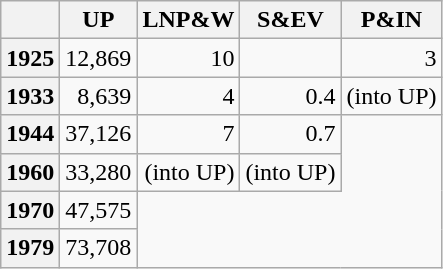<table class="wikitable">
<tr>
<th></th>
<th>UP</th>
<th>LNP&W</th>
<th>S&EV</th>
<th>P&IN</th>
</tr>
<tr style="text-align:right;">
<th scope="row">1925</th>
<td>12,869</td>
<td>10</td>
<td></td>
<td>3</td>
</tr>
<tr style="text-align:right;">
<th scope="row">1933</th>
<td>8,639</td>
<td>4</td>
<td>0.4</td>
<td>(into UP)</td>
</tr>
<tr style="text-align:right;">
<th scope="row">1944</th>
<td>37,126</td>
<td>7</td>
<td>0.7</td>
</tr>
<tr style="text-align:right;">
<th scope="row">1960</th>
<td>33,280</td>
<td>(into UP)</td>
<td>(into UP)</td>
</tr>
<tr style="text-align:right;">
<th scope="row">1970</th>
<td>47,575</td>
</tr>
<tr style="text-align:right;">
<th scope="row">1979</th>
<td>73,708</td>
</tr>
</table>
